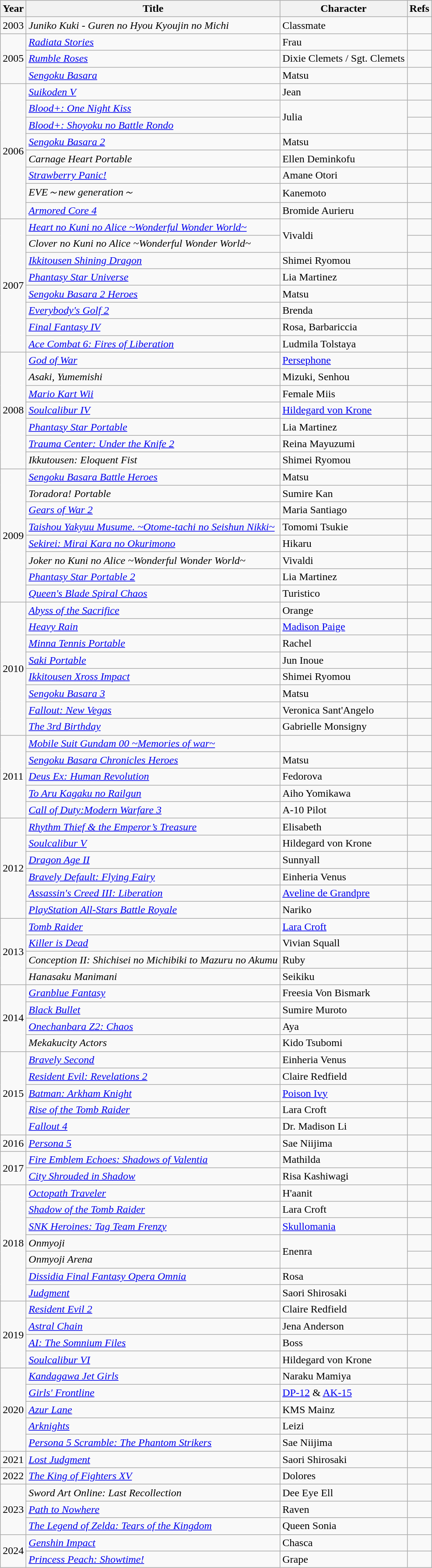<table class="wikitable sortable">
<tr>
<th>Year</th>
<th>Title</th>
<th>Character</th>
<th class="unsortable">Refs</th>
</tr>
<tr>
<td>2003</td>
<td><em>Juniko Kuki - Guren no Hyou Kyoujin no Michi</em></td>
<td>Classmate</td>
<td></td>
</tr>
<tr>
<td rowspan="3">2005</td>
<td><em><a href='#'>Radiata Stories</a></em></td>
<td>Frau</td>
<td></td>
</tr>
<tr>
<td><em><a href='#'>Rumble Roses</a></em></td>
<td>Dixie Clemets / Sgt. Clemets</td>
<td></td>
</tr>
<tr>
<td><em><a href='#'>Sengoku Basara</a></em></td>
<td>Matsu</td>
<td></td>
</tr>
<tr>
<td rowspan="8">2006</td>
<td><em><a href='#'>Suikoden V</a></em></td>
<td>Jean</td>
<td></td>
</tr>
<tr>
<td><em><a href='#'>Blood+: One Night Kiss</a></em></td>
<td rowspan="2">Julia</td>
<td></td>
</tr>
<tr>
<td><em><a href='#'>Blood+: Shoyoku no Battle Rondo</a></em></td>
<td></td>
</tr>
<tr>
<td><em><a href='#'>Sengoku Basara 2</a></em></td>
<td>Matsu</td>
<td></td>
</tr>
<tr>
<td><em>Carnage Heart Portable</em></td>
<td>Ellen Deminkofu</td>
<td></td>
</tr>
<tr>
<td><em><a href='#'>Strawberry Panic!</a></em></td>
<td>Amane Otori</td>
<td></td>
</tr>
<tr>
<td><em>EVE～new generation～</em></td>
<td>Kanemoto</td>
<td></td>
</tr>
<tr>
<td><em><a href='#'>Armored Core 4</a></em></td>
<td>Bromide Aurieru</td>
<td></td>
</tr>
<tr>
<td rowspan="8">2007</td>
<td><em><a href='#'>Heart no Kuni no Alice ~Wonderful Wonder World~</a></em></td>
<td rowspan="2">Vivaldi</td>
<td></td>
</tr>
<tr>
<td><em>Clover no Kuni no Alice ~Wonderful Wonder World~</em></td>
<td></td>
</tr>
<tr>
<td><em><a href='#'>Ikkitousen Shining Dragon</a></em></td>
<td>Shimei Ryomou</td>
<td></td>
</tr>
<tr>
<td><em><a href='#'>Phantasy Star Universe</a></em></td>
<td>Lia Martinez</td>
<td></td>
</tr>
<tr>
<td><em><a href='#'>Sengoku Basara 2 Heroes</a></em></td>
<td>Matsu</td>
<td></td>
</tr>
<tr>
<td><em><a href='#'>Everybody's Golf 2</a></em></td>
<td>Brenda</td>
<td></td>
</tr>
<tr>
<td><em><a href='#'>Final Fantasy IV</a></em></td>
<td>Rosa, Barbariccia</td>
<td></td>
</tr>
<tr>
<td><em><a href='#'>Ace Combat 6: Fires of Liberation</a></em></td>
<td>Ludmila Tolstaya</td>
<td></td>
</tr>
<tr>
<td rowspan="7">2008</td>
<td><em><a href='#'>God of War</a></em></td>
<td><a href='#'>Persephone</a></td>
<td></td>
</tr>
<tr>
<td><em>Asaki, Yumemishi</em></td>
<td>Mizuki, Senhou</td>
<td></td>
</tr>
<tr>
<td><em><a href='#'>Mario Kart Wii</a></em></td>
<td>Female Miis</td>
<td></td>
</tr>
<tr>
<td><em><a href='#'>Soulcalibur IV</a></em></td>
<td><a href='#'>Hildegard von Krone</a></td>
<td></td>
</tr>
<tr>
<td><em><a href='#'>Phantasy Star Portable</a></em></td>
<td>Lia Martinez</td>
<td></td>
</tr>
<tr>
<td><em><a href='#'>Trauma Center: Under the Knife 2</a></em></td>
<td>Reina Mayuzumi</td>
<td></td>
</tr>
<tr>
<td><em>Ikkutousen: Eloquent Fist</em></td>
<td>Shimei Ryomou</td>
<td></td>
</tr>
<tr>
<td rowspan="8">2009</td>
<td><em><a href='#'>Sengoku Basara Battle Heroes</a></em></td>
<td>Matsu</td>
<td></td>
</tr>
<tr>
<td><em>Toradora! Portable</em></td>
<td>Sumire Kan</td>
<td></td>
</tr>
<tr>
<td><em><a href='#'>Gears of War 2</a></em></td>
<td>Maria Santiago</td>
<td></td>
</tr>
<tr>
<td><em><a href='#'>Taishou Yakyuu Musume. ~Otome-tachi no Seishun Nikki~</a></em></td>
<td>Tomomi Tsukie</td>
<td></td>
</tr>
<tr>
<td><em><a href='#'>Sekirei: Mirai Kara no Okurimono</a></em></td>
<td>Hikaru</td>
<td></td>
</tr>
<tr>
<td><em>Joker no Kuni no Alice ~Wonderful Wonder World~</em></td>
<td>Vivaldi</td>
<td></td>
</tr>
<tr>
<td><em><a href='#'>Phantasy Star Portable 2</a></em></td>
<td>Lia Martinez</td>
<td></td>
</tr>
<tr>
<td><em><a href='#'>Queen's Blade Spiral Chaos</a></em></td>
<td>Turistico</td>
<td></td>
</tr>
<tr>
<td rowspan="8">2010</td>
<td><em><a href='#'>Abyss of the Sacrifice</a></em></td>
<td>Orange</td>
<td></td>
</tr>
<tr>
<td><em><a href='#'>Heavy Rain</a></em></td>
<td><a href='#'>Madison Paige</a></td>
<td></td>
</tr>
<tr>
<td><em><a href='#'>Minna Tennis Portable</a></em></td>
<td>Rachel</td>
<td></td>
</tr>
<tr>
<td><em><a href='#'>Saki Portable</a></em></td>
<td>Jun Inoue</td>
<td></td>
</tr>
<tr>
<td><em><a href='#'>Ikkitousen Xross Impact</a></em></td>
<td>Shimei Ryomou</td>
<td></td>
</tr>
<tr>
<td><em><a href='#'>Sengoku Basara 3</a></em></td>
<td>Matsu</td>
<td></td>
</tr>
<tr>
<td><em><a href='#'>Fallout: New Vegas</a></em></td>
<td>Veronica Sant'Angelo</td>
<td></td>
</tr>
<tr>
<td><em><a href='#'>The 3rd Birthday</a></em></td>
<td>Gabrielle Monsigny</td>
<td></td>
</tr>
<tr>
<td rowspan="5">2011</td>
<td><em><a href='#'>Mobile Suit Gundam 00 ~Memories of war~</a></em></td>
<td></td>
<td></td>
</tr>
<tr>
<td><em><a href='#'>Sengoku Basara Chronicles Heroes</a></em></td>
<td>Matsu</td>
<td></td>
</tr>
<tr>
<td><em><a href='#'>Deus Ex: Human Revolution</a></em></td>
<td>Fedorova</td>
<td></td>
</tr>
<tr>
<td><em><a href='#'>To Aru Kagaku no Railgun</a></em></td>
<td>Aiho Yomikawa</td>
<td></td>
</tr>
<tr>
<td><em><a href='#'>Call of Duty:Modern Warfare 3</a></em></td>
<td>A-10 Pilot</td>
<td></td>
</tr>
<tr>
<td rowspan="6">2012</td>
<td><em><a href='#'>Rhythm Thief & the Emperor’s Treasure</a></em></td>
<td>Elisabeth</td>
<td></td>
</tr>
<tr>
<td><em><a href='#'>Soulcalibur V</a></em></td>
<td>Hildegard von Krone</td>
<td></td>
</tr>
<tr>
<td><em><a href='#'>Dragon Age II</a></em></td>
<td>Sunnyall</td>
<td></td>
</tr>
<tr>
<td><em><a href='#'>Bravely Default: Flying Fairy</a></em></td>
<td>Einheria Venus</td>
<td></td>
</tr>
<tr>
<td><em><a href='#'>Assassin's Creed III: Liberation</a></em></td>
<td><a href='#'>Aveline de Grandpre</a></td>
<td></td>
</tr>
<tr>
<td><em><a href='#'>PlayStation All-Stars Battle Royale</a></em></td>
<td>Nariko</td>
<td></td>
</tr>
<tr>
<td rowspan="4">2013</td>
<td><em><a href='#'>Tomb Raider</a></em></td>
<td><a href='#'>Lara Croft</a></td>
<td></td>
</tr>
<tr>
<td><em><a href='#'>Killer is Dead</a></em></td>
<td>Vivian Squall</td>
<td></td>
</tr>
<tr>
<td><em>Conception II: Shichisei no Michibiki to Mazuru no Akumu</em></td>
<td>Ruby</td>
<td></td>
</tr>
<tr>
<td><em>Hanasaku Manimani</em></td>
<td>Seikiku</td>
<td></td>
</tr>
<tr>
<td rowspan="4">2014</td>
<td><em><a href='#'>Granblue Fantasy</a></em></td>
<td>Freesia Von Bismark</td>
<td></td>
</tr>
<tr>
<td><em><a href='#'>Black Bullet</a></em></td>
<td>Sumire Muroto</td>
<td></td>
</tr>
<tr>
<td><em><a href='#'>Onechanbara Z2: Chaos</a></em></td>
<td>Aya</td>
<td></td>
</tr>
<tr>
<td><em>Mekakucity Actors</em></td>
<td>Kido Tsubomi</td>
<td></td>
</tr>
<tr>
<td rowspan="5">2015</td>
<td><em><a href='#'>Bravely Second</a></em></td>
<td>Einheria Venus</td>
<td></td>
</tr>
<tr>
<td><em><a href='#'>Resident Evil: Revelations 2</a></em></td>
<td>Claire Redfield</td>
<td></td>
</tr>
<tr>
<td><em><a href='#'>Batman: Arkham Knight</a></em></td>
<td><a href='#'>Poison Ivy</a></td>
<td></td>
</tr>
<tr>
<td><em><a href='#'>Rise of the Tomb Raider</a></em></td>
<td>Lara Croft</td>
<td></td>
</tr>
<tr>
<td><em><a href='#'>Fallout 4</a></em></td>
<td>Dr. Madison Li</td>
<td></td>
</tr>
<tr>
<td>2016</td>
<td><em><a href='#'>Persona 5</a></em></td>
<td>Sae Niijima</td>
<td></td>
</tr>
<tr>
<td rowspan="2">2017</td>
<td><em><a href='#'>Fire Emblem Echoes: Shadows of Valentia</a></em></td>
<td>Mathilda</td>
<td></td>
</tr>
<tr>
<td><em><a href='#'>City Shrouded in Shadow</a></em></td>
<td>Risa Kashiwagi</td>
<td></td>
</tr>
<tr>
<td rowspan="7">2018</td>
<td><em><a href='#'>Octopath Traveler</a></em></td>
<td>H'aanit</td>
<td></td>
</tr>
<tr>
<td><em><a href='#'>Shadow of the Tomb Raider</a></em></td>
<td>Lara Croft</td>
<td></td>
</tr>
<tr>
<td><em><a href='#'>SNK Heroines: Tag Team Frenzy</a></em></td>
<td><a href='#'>Skullomania</a></td>
<td></td>
</tr>
<tr>
<td><em>Onmyoji</em></td>
<td rowspan="2">Enenra</td>
<td></td>
</tr>
<tr>
<td><em>Onmyoji Arena</em></td>
<td></td>
</tr>
<tr>
<td><em><a href='#'>Dissidia Final Fantasy Opera Omnia</a></em></td>
<td>Rosa</td>
<td></td>
</tr>
<tr>
<td><em><a href='#'>Judgment</a></em></td>
<td>Saori Shirosaki</td>
<td></td>
</tr>
<tr>
<td rowspan="4">2019</td>
<td><em><a href='#'>Resident Evil 2</a></em></td>
<td>Claire Redfield</td>
<td></td>
</tr>
<tr>
<td><em><a href='#'>Astral Chain</a></em></td>
<td>Jena Anderson</td>
<td></td>
</tr>
<tr>
<td><em><a href='#'>AI: The Somnium Files</a></em></td>
<td>Boss</td>
<td></td>
</tr>
<tr>
<td><em><a href='#'>Soulcalibur VI</a></em></td>
<td>Hildegard von Krone</td>
<td></td>
</tr>
<tr>
<td rowspan="5">2020</td>
<td><em><a href='#'>Kandagawa Jet Girls</a></em></td>
<td>Naraku Mamiya</td>
<td></td>
</tr>
<tr>
<td><em><a href='#'>Girls' Frontline</a></em></td>
<td><a href='#'>DP-12</a> & <a href='#'>AK-15</a></td>
<td></td>
</tr>
<tr>
<td><em><a href='#'>Azur Lane</a></em></td>
<td>KMS Mainz</td>
<td></td>
</tr>
<tr>
<td><em><a href='#'>Arknights</a></em></td>
<td>Leizi</td>
<td></td>
</tr>
<tr>
<td><em><a href='#'>Persona 5 Scramble: The Phantom Strikers</a></em></td>
<td>Sae Niijima</td>
<td></td>
</tr>
<tr>
<td>2021</td>
<td><em><a href='#'>Lost Judgment</a></em></td>
<td>Saori Shirosaki</td>
<td></td>
</tr>
<tr>
<td>2022</td>
<td><em><a href='#'>The King of Fighters XV</a></em></td>
<td>Dolores</td>
<td></td>
</tr>
<tr>
<td rowspan="3">2023</td>
<td><em>Sword Art Online: Last Recollection</em></td>
<td>Dee Eye Ell</td>
<td></td>
</tr>
<tr>
<td><em><a href='#'>Path to Nowhere</a></em></td>
<td>Raven</td>
<td></td>
</tr>
<tr>
<td><em><a href='#'>The Legend of Zelda: Tears of the Kingdom</a></em></td>
<td>Queen Sonia</td>
<td></td>
</tr>
<tr>
<td rowspan="2">2024</td>
<td><em><a href='#'>Genshin Impact</a></em></td>
<td>Chasca</td>
<td></td>
</tr>
<tr>
<td><em><a href='#'>Princess Peach: Showtime!</a></em></td>
<td>Grape</td>
<td></td>
</tr>
</table>
